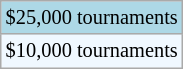<table class="wikitable"  style="font-size:85%">
<tr style="background:lightblue;">
<td>$25,000 tournaments</td>
</tr>
<tr style="background:#f0f8ff;">
<td>$10,000 tournaments</td>
</tr>
</table>
